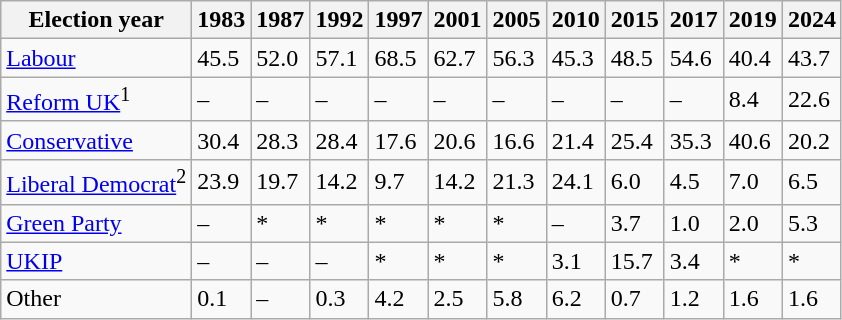<table class="wikitable">
<tr>
<th>Election year</th>
<th>1983</th>
<th>1987</th>
<th>1992</th>
<th>1997</th>
<th>2001</th>
<th>2005</th>
<th>2010</th>
<th>2015</th>
<th>2017</th>
<th>2019</th>
<th>2024</th>
</tr>
<tr>
<td><a href='#'>Labour</a></td>
<td>45.5</td>
<td>52.0</td>
<td>57.1</td>
<td>68.5</td>
<td>62.7</td>
<td>56.3</td>
<td>45.3</td>
<td>48.5</td>
<td>54.6</td>
<td>40.4</td>
<td>43.7</td>
</tr>
<tr>
<td><a href='#'>Reform UK</a><sup>1</sup></td>
<td>–</td>
<td>–</td>
<td>–</td>
<td>–</td>
<td>–</td>
<td>–</td>
<td>–</td>
<td>–</td>
<td>–</td>
<td>8.4</td>
<td>22.6</td>
</tr>
<tr>
<td><a href='#'>Conservative</a></td>
<td>30.4</td>
<td>28.3</td>
<td>28.4</td>
<td>17.6</td>
<td>20.6</td>
<td>16.6</td>
<td>21.4</td>
<td>25.4</td>
<td>35.3</td>
<td>40.6</td>
<td>20.2</td>
</tr>
<tr>
<td><a href='#'>Liberal Democrat</a><sup>2</sup></td>
<td>23.9</td>
<td>19.7</td>
<td>14.2</td>
<td>9.7</td>
<td>14.2</td>
<td>21.3</td>
<td>24.1</td>
<td>6.0</td>
<td>4.5</td>
<td>7.0</td>
<td>6.5</td>
</tr>
<tr>
<td><a href='#'>Green Party</a></td>
<td>–</td>
<td>*</td>
<td>*</td>
<td>*</td>
<td>*</td>
<td>*</td>
<td>–</td>
<td>3.7</td>
<td>1.0</td>
<td>2.0</td>
<td>5.3</td>
</tr>
<tr>
<td><a href='#'>UKIP</a></td>
<td>–</td>
<td>–</td>
<td>–</td>
<td>*</td>
<td>*</td>
<td>*</td>
<td>3.1</td>
<td>15.7</td>
<td>3.4</td>
<td>*</td>
<td>*</td>
</tr>
<tr>
<td>Other</td>
<td>0.1</td>
<td>–</td>
<td>0.3</td>
<td>4.2</td>
<td>2.5</td>
<td>5.8</td>
<td>6.2</td>
<td>0.7</td>
<td>1.2</td>
<td>1.6</td>
<td>1.6</td>
</tr>
</table>
